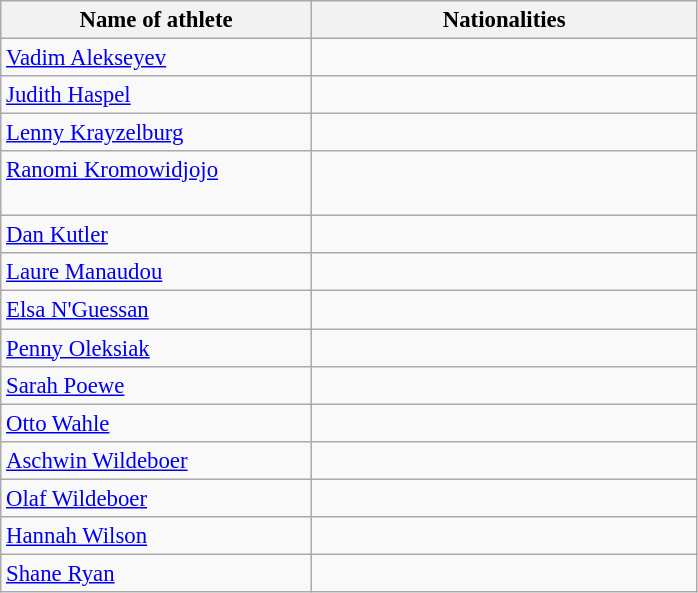<table class="wikitable" style="font-size:95%;">
<tr>
<th width=200>Name of athlete</th>
<th width=250>Nationalities</th>
</tr>
<tr valign=top>
<td><a href='#'>Vadim Alekseyev</a></td>
<td><br></td>
</tr>
<tr valign=top>
<td><a href='#'>Judith Haspel</a></td>
<td><br></td>
</tr>
<tr valign=top>
<td><a href='#'>Lenny Krayzelburg</a></td>
<td><br></td>
</tr>
<tr valign=top>
<td><a href='#'>Ranomi Kromowidjojo</a></td>
<td><br><br></td>
</tr>
<tr valign=top>
<td><a href='#'>Dan Kutler</a></td>
<td><br></td>
</tr>
<tr valign=top>
<td><a href='#'>Laure Manaudou</a></td>
<td><br></td>
</tr>
<tr valign=top>
<td><a href='#'>Elsa N'Guessan</a></td>
<td><br></td>
</tr>
<tr valign=top>
<td><a href='#'>Penny Oleksiak</a></td>
<td><br></td>
</tr>
<tr valign=top>
<td><a href='#'>Sarah Poewe</a></td>
<td><br></td>
</tr>
<tr valign=top>
<td><a href='#'>Otto Wahle</a></td>
<td><br></td>
</tr>
<tr valign=top>
<td><a href='#'>Aschwin Wildeboer</a></td>
<td><br> </td>
</tr>
<tr valign=top>
<td><a href='#'>Olaf Wildeboer</a></td>
<td><br> </td>
</tr>
<tr valign=top>
<td><a href='#'>Hannah Wilson</a></td>
<td><br></td>
</tr>
<tr valign=top>
<td><a href='#'>Shane Ryan</a></td>
<td><br></td>
</tr>
</table>
